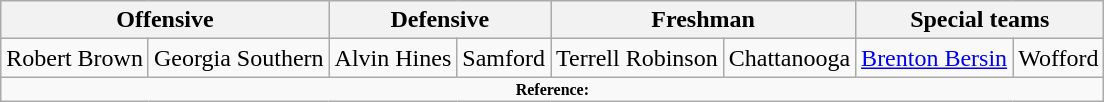<table class="wikitable" border="1">
<tr>
<th colspan="2">Offensive</th>
<th colspan="2">Defensive</th>
<th colspan="2">Freshman</th>
<th colspan="2">Special teams</th>
</tr>
<tr>
<td>Robert Brown</td>
<td>Georgia Southern</td>
<td>Alvin Hines</td>
<td>Samford</td>
<td>Terrell Robinson</td>
<td>Chattanooga</td>
<td><a href='#'>Brenton Bersin</a></td>
<td>Wofford</td>
</tr>
<tr>
<td colspan="8" style="font-size: 8pt" align="center"><strong>Reference:</strong></td>
</tr>
</table>
